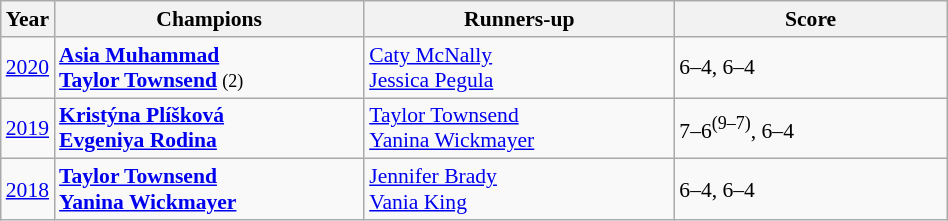<table class="wikitable" style="font-size:90%">
<tr>
<th>Year</th>
<th width="200">Champions</th>
<th width="200">Runners-up</th>
<th width="175">Score</th>
</tr>
<tr>
<td><a href='#'>2020</a></td>
<td> <strong><a href='#'>Asia Muhammad</a></strong><br> <strong><a href='#'>Taylor Townsend</a></strong> <small>(2)</small></td>
<td> <a href='#'>Caty McNally</a><br> <a href='#'>Jessica Pegula</a></td>
<td>6–4, 6–4</td>
</tr>
<tr>
<td><a href='#'>2019</a></td>
<td> <strong><a href='#'>Kristýna Plíšková</a></strong><br> <strong><a href='#'>Evgeniya Rodina</a></strong></td>
<td> <a href='#'>Taylor Townsend</a><br> <a href='#'>Yanina Wickmayer</a></td>
<td>7–6<sup>(9–7)</sup>, 6–4</td>
</tr>
<tr>
<td><a href='#'>2018</a></td>
<td> <strong><a href='#'>Taylor Townsend</a></strong><br> <strong><a href='#'>Yanina Wickmayer</a></strong></td>
<td> <a href='#'>Jennifer Brady</a><br> <a href='#'>Vania King</a></td>
<td>6–4, 6–4</td>
</tr>
</table>
